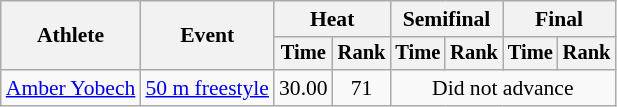<table class=wikitable style="font-size:90%">
<tr>
<th rowspan="2">Athlete</th>
<th rowspan="2">Event</th>
<th colspan="2">Heat</th>
<th colspan="2">Semifinal</th>
<th colspan="2">Final</th>
</tr>
<tr style="font-size:95%">
<th>Time</th>
<th>Rank</th>
<th>Time</th>
<th>Rank</th>
<th>Time</th>
<th>Rank</th>
</tr>
<tr align=center>
<td align=left><a href='#'>Amber Yobech</a></td>
<td align=left><a href='#'>50 m freestyle</a></td>
<td>30.00</td>
<td>71</td>
<td colspan=4>Did not advance</td>
</tr>
</table>
